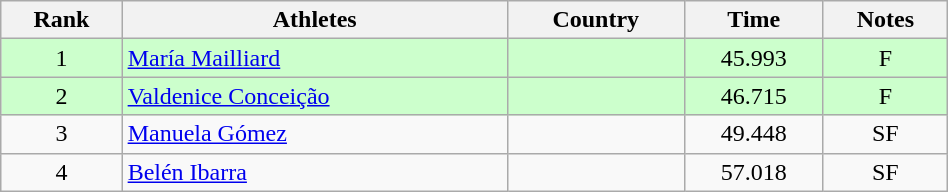<table class="wikitable" width=50% style="text-align:center">
<tr>
<th>Rank</th>
<th>Athletes</th>
<th>Country</th>
<th>Time</th>
<th>Notes</th>
</tr>
<tr bgcolor=#ccffcc>
<td>1</td>
<td align=left><a href='#'>María Mailliard</a></td>
<td align=left></td>
<td>45.993</td>
<td>F</td>
</tr>
<tr bgcolor=#ccffcc>
<td>2</td>
<td align=left><a href='#'>Valdenice Conceição</a></td>
<td align=left></td>
<td>46.715</td>
<td>F</td>
</tr>
<tr>
<td>3</td>
<td align=left><a href='#'>Manuela Gómez</a></td>
<td align=left></td>
<td>49.448</td>
<td>SF</td>
</tr>
<tr>
<td>4</td>
<td align=left><a href='#'>Belén Ibarra</a></td>
<td align=left></td>
<td>57.018</td>
<td>SF</td>
</tr>
</table>
